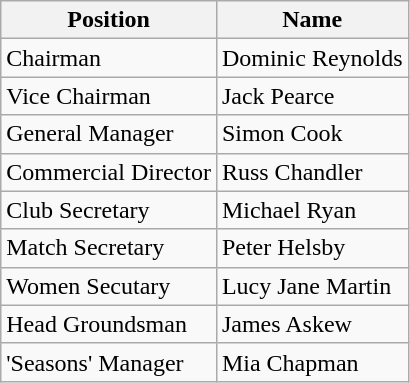<table class="wikitable">
<tr>
<th>Position</th>
<th>Name</th>
</tr>
<tr>
<td>Chairman</td>
<td>Dominic Reynolds</td>
</tr>
<tr>
<td>Vice Chairman</td>
<td>Jack Pearce</td>
</tr>
<tr>
<td>General Manager</td>
<td>Simon Cook</td>
</tr>
<tr>
<td>Commercial Director</td>
<td>Russ Chandler</td>
</tr>
<tr>
<td>Club Secretary</td>
<td>Michael Ryan</td>
</tr>
<tr>
<td>Match Secretary</td>
<td>Peter Helsby</td>
</tr>
<tr>
<td>Women Secutary</td>
<td>Lucy Jane Martin</td>
</tr>
<tr>
<td>Head Groundsman</td>
<td>James Askew</td>
</tr>
<tr>
<td>'Seasons' Manager</td>
<td>Mia Chapman</td>
</tr>
</table>
